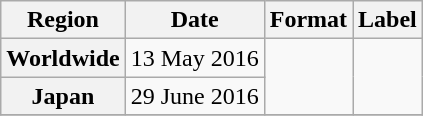<table class="wikitable plainrowheaders">
<tr>
<th>Region</th>
<th>Date</th>
<th>Format</th>
<th>Label</th>
</tr>
<tr>
<th scope="row">Worldwide</th>
<td>13 May 2016</td>
<td rowspan="2"></td>
<td rowspan="2"></td>
</tr>
<tr>
<th scope="row">Japan</th>
<td>29 June 2016</td>
</tr>
<tr>
</tr>
</table>
